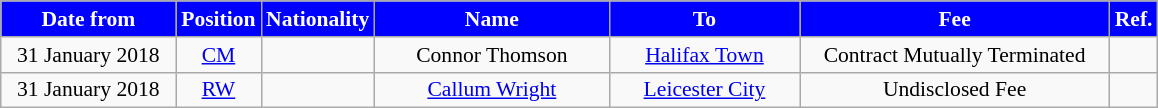<table class="wikitable"  style="text-align:center; font-size:90%; ">
<tr>
<th style="background:#0000FF; color:white; width:110px;">Date from</th>
<th style="background:#0000FF; color:white; width:50px;">Position</th>
<th style="background:#0000FF; color:white; width:50px;">Nationality</th>
<th style="background:#0000FF; color:white; width:150px;">Name</th>
<th style="background:#0000FF; color:white; width:120px;">To</th>
<th style="background:#0000FF; color:white; width:200px;">Fee</th>
<th style="background:#0000FF; color:white; width:25px;">Ref.</th>
</tr>
<tr>
<td>31 January 2018</td>
<td><a href='#'>CM</a></td>
<td></td>
<td>Connor Thomson</td>
<td><a href='#'>Halifax Town</a> </td>
<td>Contract Mutually Terminated</td>
<td></td>
</tr>
<tr>
<td>31 January 2018</td>
<td><a href='#'>RW</a></td>
<td></td>
<td><a href='#'>Callum Wright</a></td>
<td><a href='#'>Leicester City</a></td>
<td>Undisclosed Fee</td>
<td></td>
</tr>
</table>
